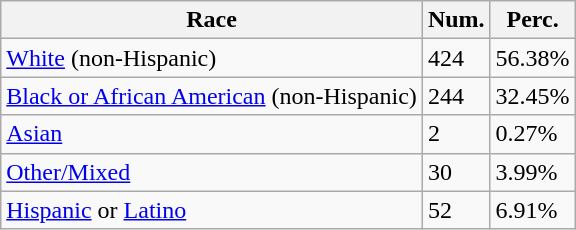<table class="wikitable">
<tr>
<th>Race</th>
<th>Num.</th>
<th>Perc.</th>
</tr>
<tr>
<td><a href='#'>White</a> (non-Hispanic)</td>
<td>424</td>
<td>56.38%</td>
</tr>
<tr>
<td><a href='#'>Black or African American</a> (non-Hispanic)</td>
<td>244</td>
<td>32.45%</td>
</tr>
<tr>
<td><a href='#'>Asian</a></td>
<td>2</td>
<td>0.27%</td>
</tr>
<tr>
<td><a href='#'>Other/Mixed</a></td>
<td>30</td>
<td>3.99%</td>
</tr>
<tr>
<td><a href='#'>Hispanic</a> or <a href='#'>Latino</a></td>
<td>52</td>
<td>6.91%</td>
</tr>
</table>
